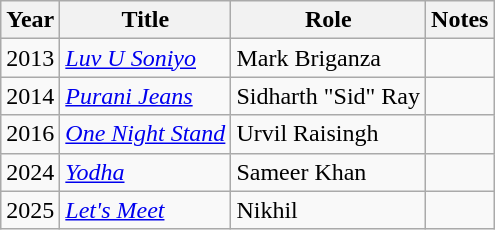<table class="wikitable sortable plainrowheaders">
<tr>
<th scope="col">Year</th>
<th scope="col">Title</th>
<th scope="col">Role</th>
<th scope="col">Notes</th>
</tr>
<tr>
<td>2013</td>
<td scope="row"><em><a href='#'>Luv U Soniyo</a></em></td>
<td>Mark Briganza</td>
<td></td>
</tr>
<tr>
<td>2014</td>
<td scope="row"><em><a href='#'>Purani Jeans</a></em></td>
<td>Sidharth "Sid" Ray</td>
<td></td>
</tr>
<tr>
<td>2016</td>
<td scope="row"><em><a href='#'>One Night Stand</a></em></td>
<td>Urvil Raisingh</td>
<td></td>
</tr>
<tr>
<td>2024</td>
<td scope="row"><em><a href='#'>Yodha</a></em></td>
<td>Sameer Khan</td>
<td></td>
</tr>
<tr>
<td>2025</td>
<td scope="row"><em><a href='#'>Let's Meet</a></em></td>
<td>Nikhil</td>
<td></td>
</tr>
</table>
